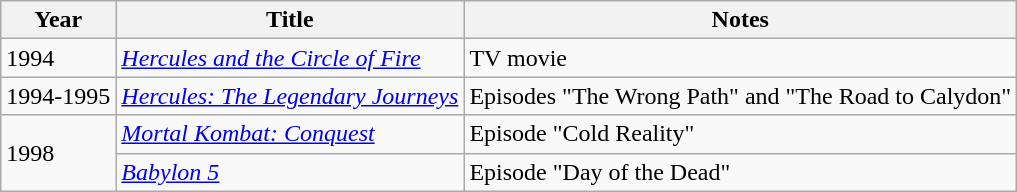<table class="wikitable">
<tr>
<th>Year</th>
<th>Title</th>
<th>Notes</th>
</tr>
<tr>
<td>1994</td>
<td><em><a href='#'>Hercules and the Circle of Fire</a></em></td>
<td>TV movie</td>
</tr>
<tr>
<td>1994-1995</td>
<td><em><a href='#'>Hercules: The Legendary Journeys</a></em></td>
<td>Episodes "The Wrong Path" and "The Road to Calydon"</td>
</tr>
<tr>
<td rowspan=2>1998</td>
<td><em><a href='#'>Mortal Kombat: Conquest</a></em></td>
<td>Episode "Cold Reality"</td>
</tr>
<tr>
<td><em><a href='#'>Babylon 5</a></em></td>
<td>Episode "Day of the Dead"</td>
</tr>
</table>
